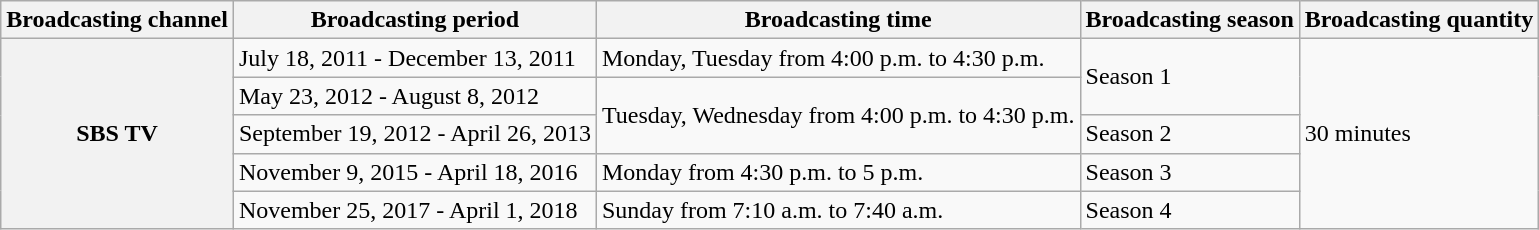<table class="wikitable">
<tr>
<th>Broadcasting channel</th>
<th>Broadcasting period</th>
<th>Broadcasting time</th>
<th>Broadcasting season</th>
<th>Broadcasting quantity</th>
</tr>
<tr>
<th rowspan="5"><strong>SBS TV</strong></th>
<td>July 18, 2011 - December 13, 2011</td>
<td>Monday, Tuesday from 4:00 p.m. to 4:30 p.m.</td>
<td rowspan="2">Season 1</td>
<td rowspan="5">30 minutes</td>
</tr>
<tr>
<td>May 23, 2012 - August 8, 2012</td>
<td rowspan="2">Tuesday, Wednesday from 4:00 p.m. to 4:30 p.m.</td>
</tr>
<tr>
<td>September 19, 2012 - April 26, 2013</td>
<td>Season 2</td>
</tr>
<tr>
<td>November 9, 2015 - April 18, 2016</td>
<td>Monday from 4:30 p.m. to 5 p.m.</td>
<td>Season 3</td>
</tr>
<tr>
<td>November 25, 2017 - April 1, 2018</td>
<td>Sunday from 7:10 a.m. to 7:40 a.m.</td>
<td>Season 4</td>
</tr>
</table>
